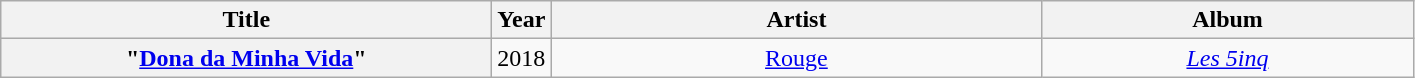<table class="wikitable sortable plainrowheaders" style="text-align:center;">
<tr>
<th scope="col" style="width:20em;">Title</th>
<th scope="col" style="width:1em;">Year</th>
<th scope="col" style="width:20em;">Artist</th>
<th scope="col" style="width:15em;">Album</th>
</tr>
<tr>
<th scope="row">"<a href='#'>Dona da Minha Vida</a>"</th>
<td>2018</td>
<td><a href='#'>Rouge</a></td>
<td><em><a href='#'>Les 5inq</a></em></td>
</tr>
</table>
